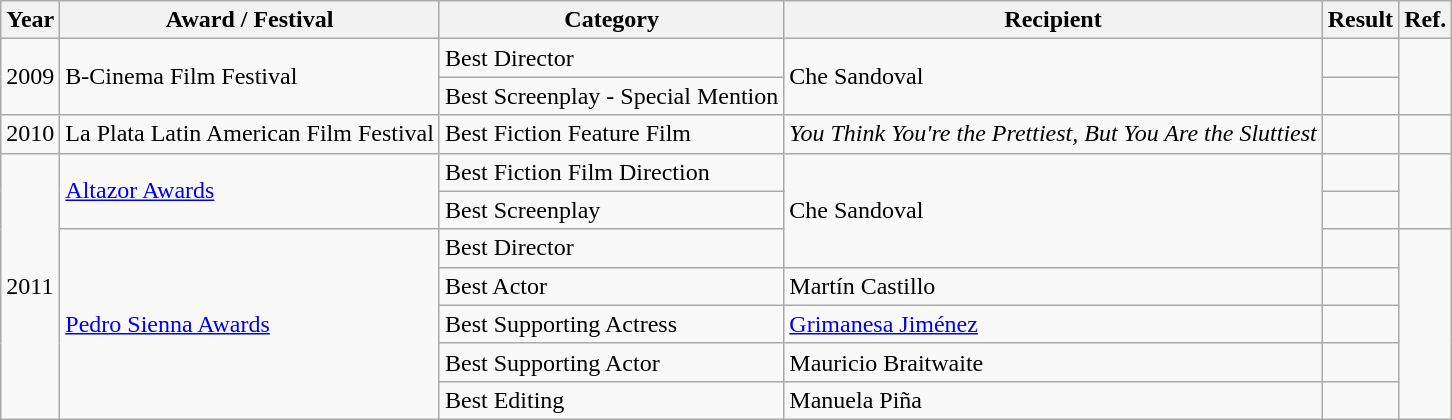<table class="wikitable">
<tr>
<th>Year</th>
<th>Award / Festival</th>
<th>Category</th>
<th>Recipient</th>
<th>Result</th>
<th>Ref.</th>
</tr>
<tr>
<td rowspan="2">2009</td>
<td rowspan="2">B-Cinema Film Festival</td>
<td>Best Director</td>
<td rowspan="2">Che Sandoval</td>
<td></td>
<td rowspan="2"></td>
</tr>
<tr>
<td>Best Screenplay - Special Mention</td>
<td></td>
</tr>
<tr>
<td>2010</td>
<td>La Plata Latin American Film Festival</td>
<td>Best Fiction Feature Film</td>
<td><em>You Think You're the Prettiest, But You Are the Sluttiest</em></td>
<td></td>
<td></td>
</tr>
<tr>
<td rowspan="7">2011</td>
<td rowspan="2"><a href='#'>Altazor Awards</a></td>
<td>Best Fiction Film Direction</td>
<td rowspan="3">Che Sandoval</td>
<td></td>
<td rowspan="2"></td>
</tr>
<tr>
<td>Best Screenplay</td>
<td></td>
</tr>
<tr>
<td rowspan="5"><a href='#'>Pedro Sienna Awards</a></td>
<td>Best Director</td>
<td></td>
<td rowspan="5"></td>
</tr>
<tr>
<td>Best Actor</td>
<td>Martín Castillo</td>
<td></td>
</tr>
<tr>
<td>Best Supporting Actress</td>
<td><a href='#'>Grimanesa Jiménez</a></td>
<td></td>
</tr>
<tr>
<td>Best Supporting Actor</td>
<td>Mauricio Braitwaite</td>
<td></td>
</tr>
<tr>
<td>Best Editing</td>
<td>Manuela Piña</td>
<td></td>
</tr>
</table>
